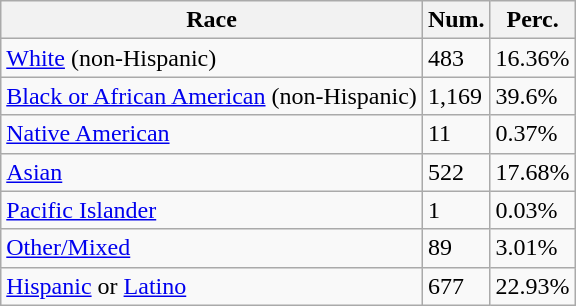<table class="wikitable">
<tr>
<th>Race</th>
<th>Num.</th>
<th>Perc.</th>
</tr>
<tr>
<td><a href='#'>White</a> (non-Hispanic)</td>
<td>483</td>
<td>16.36%</td>
</tr>
<tr>
<td><a href='#'>Black or African American</a> (non-Hispanic)</td>
<td>1,169</td>
<td>39.6%</td>
</tr>
<tr>
<td><a href='#'>Native American</a></td>
<td>11</td>
<td>0.37%</td>
</tr>
<tr>
<td><a href='#'>Asian</a></td>
<td>522</td>
<td>17.68%</td>
</tr>
<tr>
<td><a href='#'>Pacific Islander</a></td>
<td>1</td>
<td>0.03%</td>
</tr>
<tr>
<td><a href='#'>Other/Mixed</a></td>
<td>89</td>
<td>3.01%</td>
</tr>
<tr>
<td><a href='#'>Hispanic</a> or <a href='#'>Latino</a></td>
<td>677</td>
<td>22.93%</td>
</tr>
</table>
